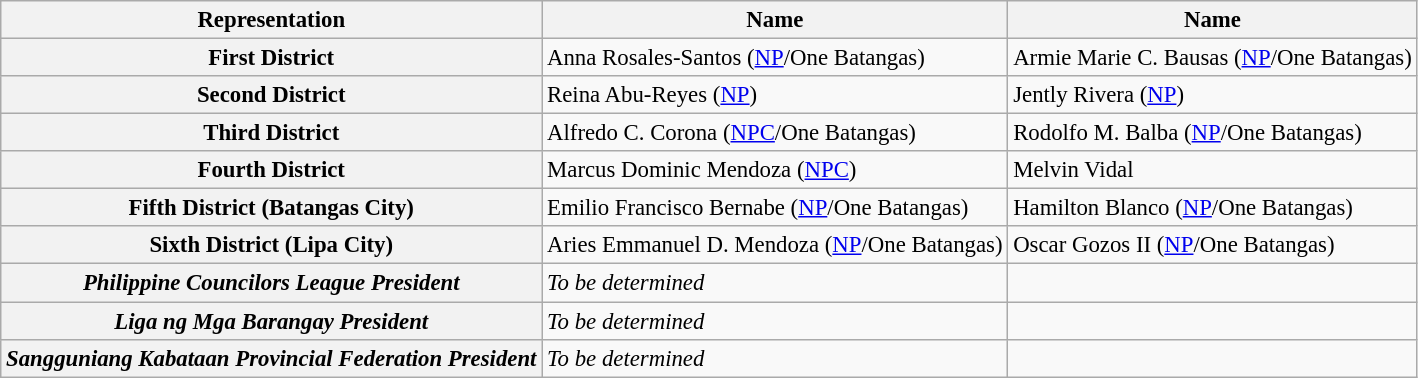<table class="wikitable" style="font-size:95%;">
<tr>
<th scope="col">Representation</th>
<th scope="col">Name</th>
<th scope="col">Name</th>
</tr>
<tr>
<th scope="row">First District</th>
<td>Anna Rosales-Santos (<a href='#'>NP</a>/One Batangas)</td>
<td>Armie Marie C. Bausas (<a href='#'>NP</a>/One Batangas)</td>
</tr>
<tr>
<th scope="row">Second District</th>
<td>Reina Abu-Reyes (<a href='#'>NP</a>)</td>
<td>Jently Rivera (<a href='#'>NP</a>)</td>
</tr>
<tr>
<th scope="row">Third District</th>
<td>Alfredo C. Corona (<a href='#'>NPC</a>/One Batangas)</td>
<td>Rodolfo M. Balba (<a href='#'>NP</a>/One Batangas)</td>
</tr>
<tr>
<th scope="row">Fourth District</th>
<td>Marcus Dominic Mendoza (<a href='#'>NPC</a>)</td>
<td>Melvin Vidal</td>
</tr>
<tr>
<th scope="row">Fifth District (Batangas City)</th>
<td>Emilio Francisco Bernabe (<a href='#'>NP</a>/One Batangas)</td>
<td>Hamilton Blanco (<a href='#'>NP</a>/One Batangas)</td>
</tr>
<tr>
<th scope="row">Sixth District (Lipa City)</th>
<td>Aries Emmanuel D. Mendoza  (<a href='#'>NP</a>/One Batangas)</td>
<td>Oscar Gozos II (<a href='#'>NP</a>/One Batangas)</td>
</tr>
<tr>
<th scope="row"><strong><em>Philippine Councilors League President</em></strong></th>
<td><em>To be determined</em></td>
<td></td>
</tr>
<tr>
<th scope="row"><strong><em>Liga ng Mga Barangay President</em></strong></th>
<td><em>To be determined</em></td>
<td></td>
</tr>
<tr>
<th scope="row"><strong><em>Sangguniang Kabataan Provincial Federation President</em></strong></th>
<td><em>To be determined</em></td>
<td></td>
</tr>
</table>
